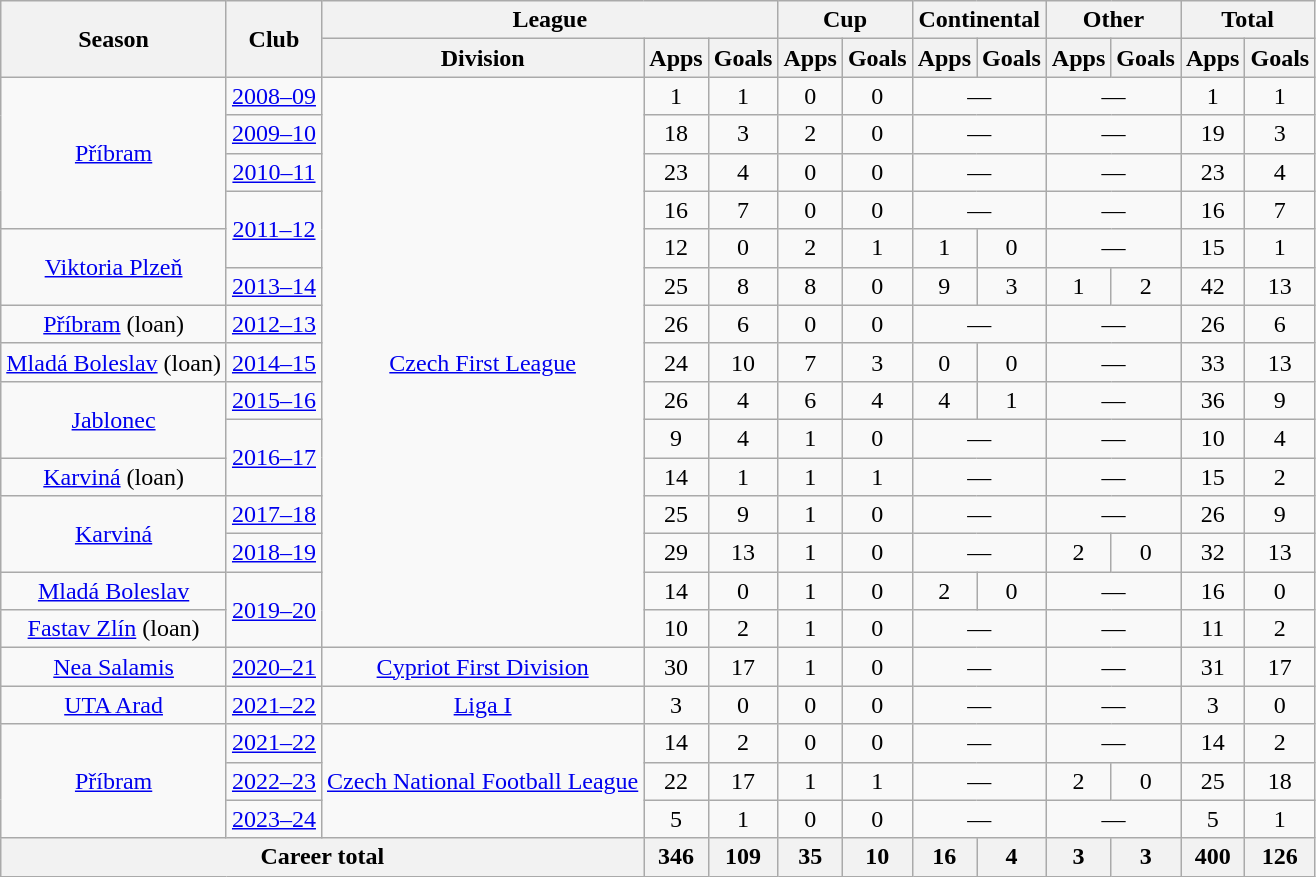<table class="wikitable" style="text-align:center">
<tr>
<th rowspan="2">Season</th>
<th rowspan="2">Club</th>
<th colspan="3">League</th>
<th colspan="2">Cup</th>
<th colspan="2">Continental</th>
<th colspan="2">Other</th>
<th colspan="2">Total</th>
</tr>
<tr>
<th>Division</th>
<th>Apps</th>
<th>Goals</th>
<th>Apps</th>
<th>Goals</th>
<th>Apps</th>
<th>Goals</th>
<th>Apps</th>
<th>Goals</th>
<th>Apps</th>
<th>Goals</th>
</tr>
<tr>
<td rowspan="4"><a href='#'>Příbram</a></td>
<td><a href='#'>2008–09</a></td>
<td rowspan="15"><a href='#'>Czech First League</a></td>
<td>1</td>
<td>1</td>
<td>0</td>
<td>0</td>
<td colspan="2">—</td>
<td colspan="2">—</td>
<td>1</td>
<td>1</td>
</tr>
<tr>
<td><a href='#'>2009–10</a></td>
<td>18</td>
<td>3</td>
<td>2</td>
<td>0</td>
<td colspan="2">—</td>
<td colspan="2">—</td>
<td>19</td>
<td>3</td>
</tr>
<tr>
<td><a href='#'>2010–11</a></td>
<td>23</td>
<td>4</td>
<td>0</td>
<td>0</td>
<td colspan="2">—</td>
<td colspan="2">—</td>
<td>23</td>
<td>4</td>
</tr>
<tr>
<td rowspan="2"><a href='#'>2011–12</a></td>
<td>16</td>
<td>7</td>
<td>0</td>
<td>0</td>
<td colspan="2">—</td>
<td colspan="2">—</td>
<td>16</td>
<td>7</td>
</tr>
<tr>
<td rowspan="2"><a href='#'>Viktoria Plzeň</a></td>
<td>12</td>
<td>0</td>
<td>2</td>
<td>1</td>
<td>1</td>
<td>0</td>
<td colspan="2">—</td>
<td>15</td>
<td>1</td>
</tr>
<tr>
<td><a href='#'>2013–14</a></td>
<td>25</td>
<td>8</td>
<td>8</td>
<td>0</td>
<td>9</td>
<td>3</td>
<td>1</td>
<td>2</td>
<td>42</td>
<td>13</td>
</tr>
<tr>
<td><a href='#'>Příbram</a> (loan)</td>
<td><a href='#'>2012–13</a></td>
<td>26</td>
<td>6</td>
<td>0</td>
<td>0</td>
<td colspan="2">—</td>
<td colspan="2">—</td>
<td>26</td>
<td>6</td>
</tr>
<tr>
<td><a href='#'>Mladá Boleslav</a> (loan)</td>
<td><a href='#'>2014–15</a></td>
<td>24</td>
<td>10</td>
<td>7</td>
<td>3</td>
<td>0</td>
<td>0</td>
<td colspan="2">—</td>
<td>33</td>
<td>13</td>
</tr>
<tr>
<td rowspan="2"><a href='#'>Jablonec</a></td>
<td><a href='#'>2015–16</a></td>
<td>26</td>
<td>4</td>
<td>6</td>
<td>4</td>
<td>4</td>
<td>1</td>
<td colspan="2">—</td>
<td>36</td>
<td>9</td>
</tr>
<tr>
<td rowspan="2"><a href='#'>2016–17</a></td>
<td>9</td>
<td>4</td>
<td>1</td>
<td>0</td>
<td colspan="2">—</td>
<td colspan="2">—</td>
<td>10</td>
<td>4</td>
</tr>
<tr>
<td><a href='#'>Karviná</a> (loan)</td>
<td>14</td>
<td>1</td>
<td>1</td>
<td>1</td>
<td colspan="2">—</td>
<td colspan="2">—</td>
<td>15</td>
<td>2</td>
</tr>
<tr>
<td rowspan="2"><a href='#'>Karviná</a></td>
<td><a href='#'>2017–18</a></td>
<td>25</td>
<td>9</td>
<td>1</td>
<td>0</td>
<td colspan="2">—</td>
<td colspan="2">—</td>
<td>26</td>
<td>9</td>
</tr>
<tr>
<td><a href='#'>2018–19</a></td>
<td>29</td>
<td>13</td>
<td>1</td>
<td>0</td>
<td colspan="2">—</td>
<td>2</td>
<td>0</td>
<td>32</td>
<td>13</td>
</tr>
<tr>
<td><a href='#'>Mladá Boleslav</a></td>
<td rowspan="2"><a href='#'>2019–20</a></td>
<td>14</td>
<td>0</td>
<td>1</td>
<td>0</td>
<td>2</td>
<td>0</td>
<td colspan="2">—</td>
<td>16</td>
<td>0</td>
</tr>
<tr>
<td><a href='#'>Fastav Zlín</a> (loan)</td>
<td>10</td>
<td>2</td>
<td>1</td>
<td>0</td>
<td colspan="2">—</td>
<td colspan="2">—</td>
<td>11</td>
<td>2</td>
</tr>
<tr>
<td><a href='#'>Nea Salamis</a></td>
<td><a href='#'>2020–21</a></td>
<td><a href='#'>Cypriot First Division</a></td>
<td>30</td>
<td>17</td>
<td>1</td>
<td>0</td>
<td colspan="2">—</td>
<td colspan="2">—</td>
<td>31</td>
<td>17</td>
</tr>
<tr>
<td><a href='#'>UTA Arad</a></td>
<td><a href='#'>2021–22</a></td>
<td><a href='#'>Liga I</a></td>
<td>3</td>
<td>0</td>
<td>0</td>
<td>0</td>
<td colspan="2">—</td>
<td colspan="2">—</td>
<td>3</td>
<td>0</td>
</tr>
<tr>
<td rowspan="3"><a href='#'>Příbram</a></td>
<td><a href='#'>2021–22</a></td>
<td rowspan="3"><a href='#'>Czech National Football League</a></td>
<td>14</td>
<td>2</td>
<td>0</td>
<td>0</td>
<td colspan="2">—</td>
<td colspan="2">—</td>
<td>14</td>
<td>2</td>
</tr>
<tr>
<td><a href='#'>2022–23</a></td>
<td>22</td>
<td>17</td>
<td>1</td>
<td>1</td>
<td colspan="2">—</td>
<td>2</td>
<td>0</td>
<td>25</td>
<td>18</td>
</tr>
<tr>
<td><a href='#'>2023–24</a></td>
<td>5</td>
<td>1</td>
<td>0</td>
<td>0</td>
<td colspan="2">—</td>
<td colspan="2">—</td>
<td>5</td>
<td>1</td>
</tr>
<tr>
<th colspan="3">Career total</th>
<th>346</th>
<th>109</th>
<th>35</th>
<th>10</th>
<th>16</th>
<th>4</th>
<th>3</th>
<th>3</th>
<th>400</th>
<th>126</th>
</tr>
</table>
